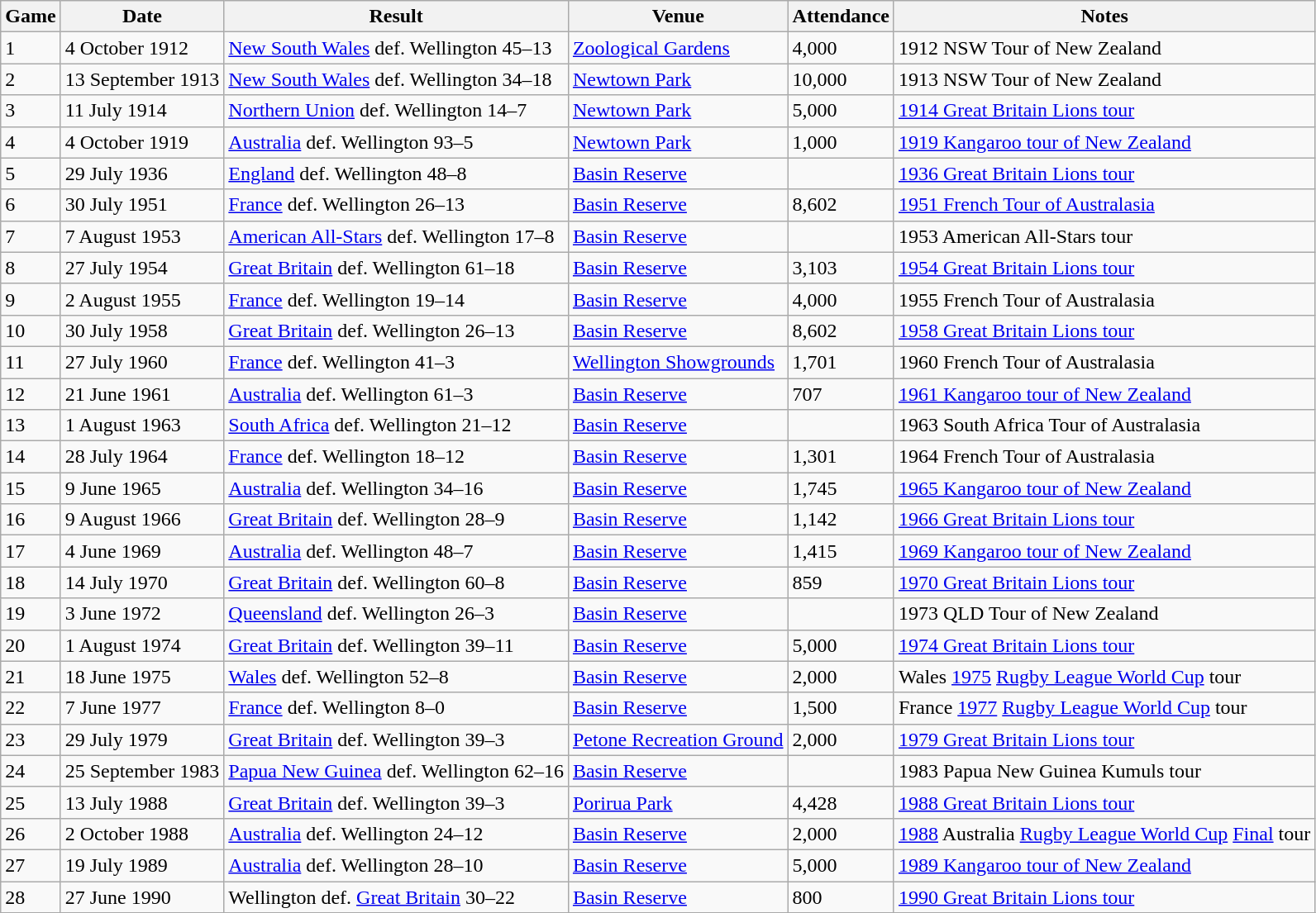<table class="wikitable">
<tr>
<th>Game</th>
<th>Date</th>
<th>Result</th>
<th>Venue</th>
<th>Attendance</th>
<th>Notes</th>
</tr>
<tr>
<td>1</td>
<td>4 October 1912</td>
<td> <a href='#'>New South Wales</a> def.  Wellington 45–13</td>
<td><a href='#'>Zoological Gardens</a></td>
<td>4,000</td>
<td>1912 NSW Tour of New Zealand</td>
</tr>
<tr>
<td>2</td>
<td>13 September 1913</td>
<td> <a href='#'>New South Wales</a> def.  Wellington 34–18</td>
<td><a href='#'>Newtown Park</a></td>
<td>10,000</td>
<td>1913 NSW Tour of New Zealand</td>
</tr>
<tr>
<td>3</td>
<td>11 July 1914</td>
<td> <a href='#'>Northern Union</a> def.  Wellington 14–7</td>
<td><a href='#'>Newtown Park</a></td>
<td>5,000</td>
<td><a href='#'>1914 Great Britain Lions tour</a></td>
</tr>
<tr>
<td>4</td>
<td>4 October 1919</td>
<td> <a href='#'>Australia</a> def.  Wellington 93–5</td>
<td><a href='#'>Newtown Park</a></td>
<td>1,000</td>
<td><a href='#'>1919 Kangaroo tour of New Zealand</a></td>
</tr>
<tr>
<td>5</td>
<td>29 July 1936</td>
<td> <a href='#'>England</a> def.  Wellington 48–8</td>
<td><a href='#'>Basin Reserve</a></td>
<td></td>
<td><a href='#'>1936 Great Britain Lions tour</a></td>
</tr>
<tr>
<td>6</td>
<td>30 July 1951</td>
<td> <a href='#'>France</a> def.  Wellington 26–13</td>
<td><a href='#'>Basin Reserve</a></td>
<td>8,602</td>
<td><a href='#'>1951 French Tour of Australasia</a></td>
</tr>
<tr>
<td>7</td>
<td>7 August 1953</td>
<td> <a href='#'>American All-Stars</a> def.  Wellington 17–8</td>
<td><a href='#'>Basin Reserve</a></td>
<td></td>
<td>1953 American All-Stars tour</td>
</tr>
<tr>
<td>8</td>
<td>27 July 1954</td>
<td> <a href='#'>Great Britain</a> def.  Wellington 61–18</td>
<td><a href='#'>Basin Reserve</a></td>
<td>3,103</td>
<td><a href='#'>1954 Great Britain Lions tour</a></td>
</tr>
<tr>
<td>9</td>
<td>2 August 1955</td>
<td> <a href='#'>France</a> def.  Wellington 19–14</td>
<td><a href='#'>Basin Reserve</a></td>
<td>4,000</td>
<td>1955 French Tour of Australasia</td>
</tr>
<tr>
<td>10</td>
<td>30 July 1958</td>
<td> <a href='#'>Great Britain</a> def.  Wellington 26–13</td>
<td><a href='#'>Basin Reserve</a></td>
<td>8,602</td>
<td><a href='#'>1958 Great Britain Lions tour</a></td>
</tr>
<tr>
<td>11</td>
<td>27 July 1960</td>
<td> <a href='#'>France</a> def.  Wellington 41–3</td>
<td><a href='#'>Wellington Showgrounds</a></td>
<td>1,701</td>
<td>1960 French Tour of Australasia</td>
</tr>
<tr>
<td>12</td>
<td>21 June 1961</td>
<td> <a href='#'>Australia</a> def.  Wellington 61–3</td>
<td><a href='#'>Basin Reserve</a></td>
<td>707</td>
<td><a href='#'>1961 Kangaroo tour of New Zealand</a></td>
</tr>
<tr>
<td>13</td>
<td>1 August 1963</td>
<td> <a href='#'>South Africa</a> def.  Wellington 21–12</td>
<td><a href='#'>Basin Reserve</a></td>
<td></td>
<td>1963 South Africa Tour of Australasia</td>
</tr>
<tr>
<td>14</td>
<td>28 July 1964</td>
<td> <a href='#'>France</a> def.  Wellington 18–12</td>
<td><a href='#'>Basin Reserve</a></td>
<td>1,301</td>
<td>1964 French Tour of Australasia</td>
</tr>
<tr>
<td>15</td>
<td>9 June 1965</td>
<td> <a href='#'>Australia</a> def.  Wellington 34–16</td>
<td><a href='#'>Basin Reserve</a></td>
<td>1,745</td>
<td><a href='#'>1965 Kangaroo tour of New Zealand</a></td>
</tr>
<tr>
<td>16</td>
<td>9 August 1966</td>
<td> <a href='#'>Great Britain</a> def.  Wellington 28–9</td>
<td><a href='#'>Basin Reserve</a></td>
<td>1,142</td>
<td><a href='#'>1966 Great Britain Lions tour</a></td>
</tr>
<tr>
<td>17</td>
<td>4 June 1969</td>
<td> <a href='#'>Australia</a> def.  Wellington 48–7</td>
<td><a href='#'>Basin Reserve</a></td>
<td>1,415</td>
<td><a href='#'>1969 Kangaroo tour of New Zealand</a></td>
</tr>
<tr>
<td>18</td>
<td>14 July 1970</td>
<td> <a href='#'>Great Britain</a> def.  Wellington 60–8</td>
<td><a href='#'>Basin Reserve</a></td>
<td>859</td>
<td><a href='#'>1970 Great Britain Lions tour</a></td>
</tr>
<tr>
<td>19</td>
<td>3 June 1972</td>
<td> <a href='#'>Queensland</a> def.  Wellington 26–3</td>
<td><a href='#'>Basin Reserve</a></td>
<td></td>
<td>1973 QLD Tour of New Zealand</td>
</tr>
<tr>
<td>20</td>
<td>1 August 1974</td>
<td> <a href='#'>Great Britain</a> def.  Wellington 39–11</td>
<td><a href='#'>Basin Reserve</a></td>
<td>5,000</td>
<td><a href='#'>1974 Great Britain Lions tour</a></td>
</tr>
<tr>
<td>21</td>
<td>18 June 1975</td>
<td> <a href='#'>Wales</a> def.  Wellington 52–8</td>
<td><a href='#'>Basin Reserve</a></td>
<td>2,000</td>
<td>Wales <a href='#'>1975</a> <a href='#'>Rugby League World Cup</a> tour</td>
</tr>
<tr>
<td>22</td>
<td>7 June 1977</td>
<td> <a href='#'>France</a> def.  Wellington 8–0</td>
<td><a href='#'>Basin Reserve</a></td>
<td>1,500</td>
<td>France <a href='#'>1977</a> <a href='#'>Rugby League World Cup</a> tour</td>
</tr>
<tr>
<td>23</td>
<td>29 July 1979</td>
<td> <a href='#'>Great Britain</a> def.  Wellington 39–3</td>
<td><a href='#'>Petone Recreation Ground</a></td>
<td>2,000</td>
<td><a href='#'>1979 Great Britain Lions tour</a></td>
</tr>
<tr>
<td>24</td>
<td>25 September 1983</td>
<td> <a href='#'>Papua New Guinea</a> def.  Wellington 62–16</td>
<td><a href='#'>Basin Reserve</a></td>
<td></td>
<td>1983 Papua New Guinea Kumuls tour</td>
</tr>
<tr>
<td>25</td>
<td>13 July 1988</td>
<td> <a href='#'>Great Britain</a> def.  Wellington 39–3</td>
<td><a href='#'>Porirua Park</a></td>
<td>4,428</td>
<td><a href='#'>1988 Great Britain Lions tour</a></td>
</tr>
<tr>
<td>26</td>
<td>2 October 1988</td>
<td> <a href='#'>Australia</a> def.  Wellington 24–12</td>
<td><a href='#'>Basin Reserve</a></td>
<td>2,000</td>
<td><a href='#'>1988</a> Australia <a href='#'>Rugby League World Cup</a> <a href='#'>Final</a> tour</td>
</tr>
<tr>
<td>27</td>
<td>19 July 1989</td>
<td> <a href='#'>Australia</a> def.  Wellington 28–10</td>
<td><a href='#'>Basin Reserve</a></td>
<td>5,000</td>
<td><a href='#'>1989 Kangaroo tour of New Zealand</a></td>
</tr>
<tr>
<td>28</td>
<td>27 June 1990</td>
<td> Wellington def.  <a href='#'>Great Britain</a> 30–22</td>
<td><a href='#'>Basin Reserve</a></td>
<td>800</td>
<td><a href='#'>1990 Great Britain Lions tour</a></td>
</tr>
<tr>
</tr>
</table>
